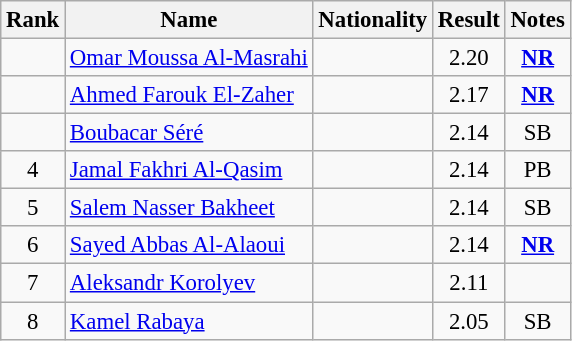<table class="wikitable sortable" style="text-align:center;font-size:95%">
<tr>
<th>Rank</th>
<th>Name</th>
<th>Nationality</th>
<th>Result</th>
<th>Notes</th>
</tr>
<tr>
<td></td>
<td align=left><a href='#'>Omar Moussa Al-Masrahi</a></td>
<td align=left></td>
<td>2.20</td>
<td><strong><a href='#'>NR</a></strong></td>
</tr>
<tr>
<td></td>
<td align=left><a href='#'>Ahmed Farouk El-Zaher</a></td>
<td align=left></td>
<td>2.17</td>
<td><strong><a href='#'>NR</a></strong></td>
</tr>
<tr>
<td></td>
<td align=left><a href='#'>Boubacar Séré</a></td>
<td align=left></td>
<td>2.14</td>
<td>SB</td>
</tr>
<tr>
<td>4</td>
<td align=left><a href='#'>Jamal Fakhri Al-Qasim</a></td>
<td align=left></td>
<td>2.14</td>
<td>PB</td>
</tr>
<tr>
<td>5</td>
<td align=left><a href='#'>Salem Nasser Bakheet</a></td>
<td align=left></td>
<td>2.14</td>
<td>SB</td>
</tr>
<tr>
<td>6</td>
<td align=left><a href='#'>Sayed Abbas Al-Alaoui</a></td>
<td align=left></td>
<td>2.14</td>
<td><strong><a href='#'>NR</a></strong></td>
</tr>
<tr>
<td>7</td>
<td align=left><a href='#'>Aleksandr Korolyev</a></td>
<td align=left></td>
<td>2.11</td>
<td></td>
</tr>
<tr>
<td>8</td>
<td align=left><a href='#'>Kamel Rabaya</a></td>
<td align=left></td>
<td>2.05</td>
<td>SB</td>
</tr>
</table>
